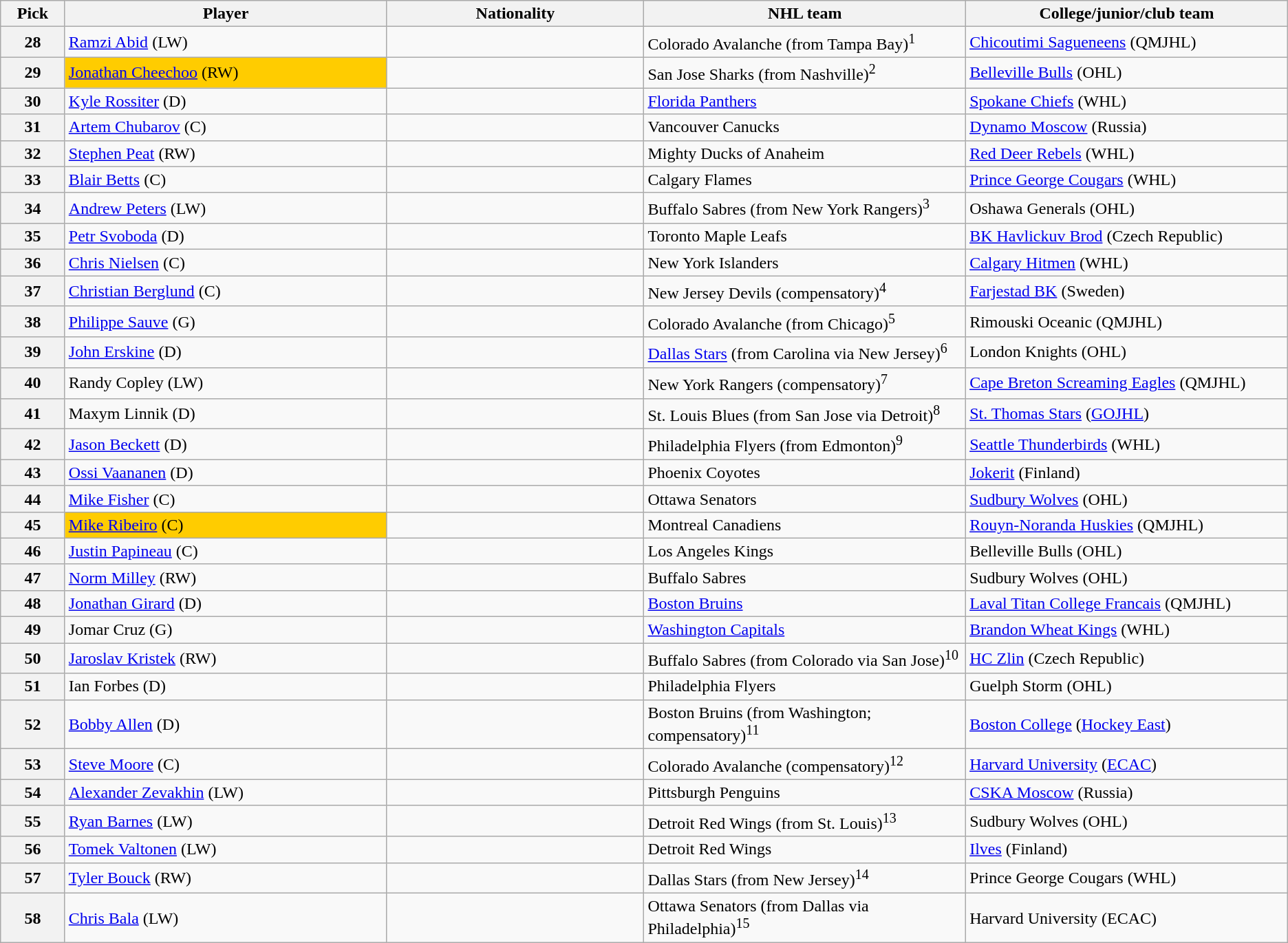<table class="wikitable">
<tr>
<th bgcolor="#DDDDFF" width="5%">Pick</th>
<th bgcolor="#DDDDFF" width="25%">Player</th>
<th bgcolor="#DDDDFF" width="20%">Nationality</th>
<th bgcolor="#DDDDFF" width="25%">NHL team</th>
<th bgcolor="#DDDDFF" width="25%">College/junior/club team</th>
</tr>
<tr>
<th>28</th>
<td><a href='#'>Ramzi Abid</a> (LW)</td>
<td></td>
<td>Colorado Avalanche (from Tampa Bay)<sup>1</sup></td>
<td><a href='#'>Chicoutimi Sagueneens</a> (QMJHL)</td>
</tr>
<tr>
<th>29</th>
<td bgcolor="#FFCC00"><a href='#'>Jonathan Cheechoo</a> (RW)</td>
<td></td>
<td>San Jose Sharks (from Nashville)<sup>2</sup></td>
<td><a href='#'>Belleville Bulls</a> (OHL)</td>
</tr>
<tr>
<th>30</th>
<td><a href='#'>Kyle Rossiter</a> (D)</td>
<td></td>
<td><a href='#'>Florida Panthers</a></td>
<td><a href='#'>Spokane Chiefs</a> (WHL)</td>
</tr>
<tr>
<th>31</th>
<td><a href='#'>Artem Chubarov</a> (C)</td>
<td></td>
<td>Vancouver Canucks</td>
<td><a href='#'>Dynamo Moscow</a> (Russia)</td>
</tr>
<tr>
<th>32</th>
<td><a href='#'>Stephen Peat</a> (RW)</td>
<td></td>
<td>Mighty Ducks of Anaheim</td>
<td><a href='#'>Red Deer Rebels</a> (WHL)</td>
</tr>
<tr>
<th>33</th>
<td><a href='#'>Blair Betts</a> (C)</td>
<td></td>
<td>Calgary Flames</td>
<td><a href='#'>Prince George Cougars</a> (WHL)</td>
</tr>
<tr>
<th>34</th>
<td><a href='#'>Andrew Peters</a> (LW)</td>
<td></td>
<td>Buffalo Sabres (from New York Rangers)<sup>3</sup></td>
<td>Oshawa Generals (OHL)</td>
</tr>
<tr>
<th>35</th>
<td><a href='#'>Petr Svoboda</a> (D)</td>
<td></td>
<td>Toronto Maple Leafs</td>
<td><a href='#'>BK Havlickuv Brod</a> (Czech Republic)</td>
</tr>
<tr>
<th>36</th>
<td><a href='#'>Chris Nielsen</a> (C)</td>
<td></td>
<td>New York Islanders</td>
<td><a href='#'>Calgary Hitmen</a> (WHL)</td>
</tr>
<tr>
<th>37</th>
<td><a href='#'>Christian Berglund</a> (C)</td>
<td></td>
<td>New Jersey Devils (compensatory)<sup>4</sup></td>
<td><a href='#'>Farjestad BK</a> (Sweden)</td>
</tr>
<tr>
<th>38</th>
<td><a href='#'>Philippe Sauve</a> (G)</td>
<td></td>
<td>Colorado Avalanche (from Chicago)<sup>5</sup></td>
<td>Rimouski Oceanic (QMJHL)</td>
</tr>
<tr>
<th>39</th>
<td><a href='#'>John Erskine</a> (D)</td>
<td></td>
<td><a href='#'>Dallas Stars</a> (from Carolina via New Jersey)<sup>6</sup></td>
<td>London Knights (OHL)</td>
</tr>
<tr>
<th>40</th>
<td>Randy Copley (LW)</td>
<td></td>
<td>New York Rangers (compensatory)<sup>7</sup></td>
<td><a href='#'>Cape Breton Screaming Eagles</a> (QMJHL)</td>
</tr>
<tr>
<th>41</th>
<td>Maxym Linnik (D)</td>
<td></td>
<td>St. Louis Blues (from San Jose via Detroit)<sup>8</sup></td>
<td><a href='#'>St. Thomas Stars</a> (<a href='#'>GOJHL</a>)</td>
</tr>
<tr>
<th>42</th>
<td><a href='#'>Jason Beckett</a> (D)</td>
<td></td>
<td>Philadelphia Flyers (from Edmonton)<sup>9</sup></td>
<td><a href='#'>Seattle Thunderbirds</a> (WHL)</td>
</tr>
<tr>
<th>43</th>
<td><a href='#'>Ossi Vaananen</a> (D)</td>
<td></td>
<td>Phoenix Coyotes</td>
<td><a href='#'>Jokerit</a> (Finland)</td>
</tr>
<tr>
<th>44</th>
<td><a href='#'>Mike Fisher</a> (C)</td>
<td></td>
<td>Ottawa Senators</td>
<td><a href='#'>Sudbury Wolves</a> (OHL)</td>
</tr>
<tr>
<th>45</th>
<td bgcolor="#FFCC00"><a href='#'>Mike Ribeiro</a> (C)</td>
<td></td>
<td>Montreal Canadiens</td>
<td><a href='#'>Rouyn-Noranda Huskies</a> (QMJHL)</td>
</tr>
<tr>
<th>46</th>
<td><a href='#'>Justin Papineau</a> (C)</td>
<td></td>
<td>Los Angeles Kings</td>
<td>Belleville Bulls (OHL)</td>
</tr>
<tr>
<th>47</th>
<td><a href='#'>Norm Milley</a> (RW)</td>
<td></td>
<td>Buffalo Sabres</td>
<td>Sudbury Wolves (OHL)</td>
</tr>
<tr>
<th>48</th>
<td><a href='#'>Jonathan Girard</a> (D)</td>
<td></td>
<td><a href='#'>Boston Bruins</a></td>
<td><a href='#'>Laval Titan College Francais</a> (QMJHL)</td>
</tr>
<tr>
<th>49</th>
<td>Jomar Cruz (G)</td>
<td></td>
<td><a href='#'>Washington Capitals</a></td>
<td><a href='#'>Brandon Wheat Kings</a> (WHL)</td>
</tr>
<tr>
<th>50</th>
<td><a href='#'>Jaroslav Kristek</a> (RW)</td>
<td></td>
<td>Buffalo Sabres (from Colorado via San Jose)<sup>10</sup></td>
<td><a href='#'>HC Zlin</a> (Czech Republic)</td>
</tr>
<tr>
<th>51</th>
<td>Ian Forbes (D)</td>
<td></td>
<td>Philadelphia Flyers</td>
<td>Guelph Storm (OHL)</td>
</tr>
<tr>
<th>52</th>
<td><a href='#'>Bobby Allen</a> (D)</td>
<td></td>
<td>Boston Bruins (from Washington; compensatory)<sup>11</sup></td>
<td><a href='#'>Boston College</a> (<a href='#'>Hockey East</a>)</td>
</tr>
<tr>
<th>53</th>
<td><a href='#'>Steve Moore</a> (C)</td>
<td></td>
<td>Colorado Avalanche (compensatory)<sup>12</sup></td>
<td><a href='#'>Harvard University</a> (<a href='#'>ECAC</a>)</td>
</tr>
<tr>
<th>54</th>
<td><a href='#'>Alexander Zevakhin</a> (LW)</td>
<td></td>
<td>Pittsburgh Penguins</td>
<td><a href='#'>CSKA Moscow</a> (Russia)</td>
</tr>
<tr>
<th>55</th>
<td><a href='#'>Ryan Barnes</a> (LW)</td>
<td></td>
<td>Detroit Red Wings (from St. Louis)<sup>13</sup></td>
<td>Sudbury Wolves (OHL)</td>
</tr>
<tr>
<th>56</th>
<td><a href='#'>Tomek Valtonen</a> (LW)</td>
<td></td>
<td>Detroit Red Wings</td>
<td><a href='#'>Ilves</a> (Finland)</td>
</tr>
<tr>
<th>57</th>
<td><a href='#'>Tyler Bouck</a> (RW)</td>
<td></td>
<td>Dallas Stars (from New Jersey)<sup>14</sup></td>
<td>Prince George Cougars (WHL)</td>
</tr>
<tr>
<th>58</th>
<td><a href='#'>Chris Bala</a> (LW)</td>
<td></td>
<td>Ottawa Senators (from Dallas via Philadelphia)<sup>15</sup></td>
<td>Harvard University (ECAC)</td>
</tr>
</table>
